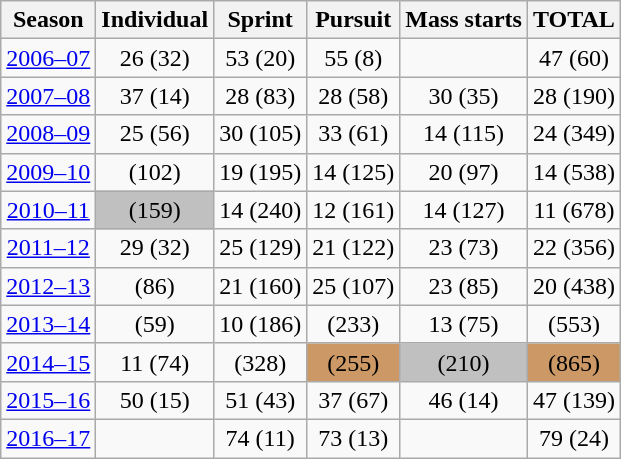<table class="wikitable sortable" style="text-align: center;">
<tr>
<th>Season</th>
<th>Individual</th>
<th>Sprint</th>
<th>Pursuit</th>
<th>Mass starts</th>
<th>TOTAL</th>
</tr>
<tr>
<td><a href='#'>2006–07</a></td>
<td>26 (32)</td>
<td>53 (20)</td>
<td>55 (8)</td>
<td></td>
<td>47 (60)</td>
</tr>
<tr>
<td><a href='#'>2007–08</a></td>
<td>37 (14)</td>
<td>28 (83)</td>
<td>28 (58)</td>
<td>30 (35)</td>
<td>28 (190)</td>
</tr>
<tr>
<td><a href='#'>2008–09</a></td>
<td>25 (56)</td>
<td>30 (105)</td>
<td>33 (61)</td>
<td>14 (115)</td>
<td>24 (349)</td>
</tr>
<tr>
<td><a href='#'>2009–10</a></td>
<td> (102)</td>
<td>19 (195)</td>
<td>14 (125)</td>
<td>20 (97)</td>
<td>14 (538)</td>
</tr>
<tr>
<td><a href='#'>2010–11</a></td>
<td bgcolor=silver><strong></strong> (159)</td>
<td>14 (240)</td>
<td>12 (161)</td>
<td>14 (127)</td>
<td>11 (678)</td>
</tr>
<tr>
<td><a href='#'>2011–12</a></td>
<td>29 (32)</td>
<td>25 (129)</td>
<td>21 (122)</td>
<td>23 (73)</td>
<td>22 (356)</td>
</tr>
<tr>
<td><a href='#'>2012–13</a></td>
<td> (86)</td>
<td>21 (160)</td>
<td>25 (107)</td>
<td>23 (85)</td>
<td>20 (438)</td>
</tr>
<tr>
<td><a href='#'>2013–14</a></td>
<td> (59)</td>
<td>10 (186)</td>
<td> (233)</td>
<td>13 (75)</td>
<td> (553)</td>
</tr>
<tr>
<td><a href='#'>2014–15</a></td>
<td>11 (74)</td>
<td> (328)</td>
<td bgcolor=CC9966><strong></strong> (255)</td>
<td bgcolor=silver><strong></strong> (210)</td>
<td bgcolor=CC9966><strong></strong> (865)</td>
</tr>
<tr>
<td><a href='#'>2015–16</a></td>
<td>50 (15)</td>
<td>51 (43)</td>
<td>37 (67)</td>
<td>46 (14)</td>
<td>47 (139)</td>
</tr>
<tr>
<td><a href='#'>2016–17</a></td>
<td></td>
<td>74 (11)</td>
<td>73 (13)</td>
<td></td>
<td>79 (24)</td>
</tr>
</table>
